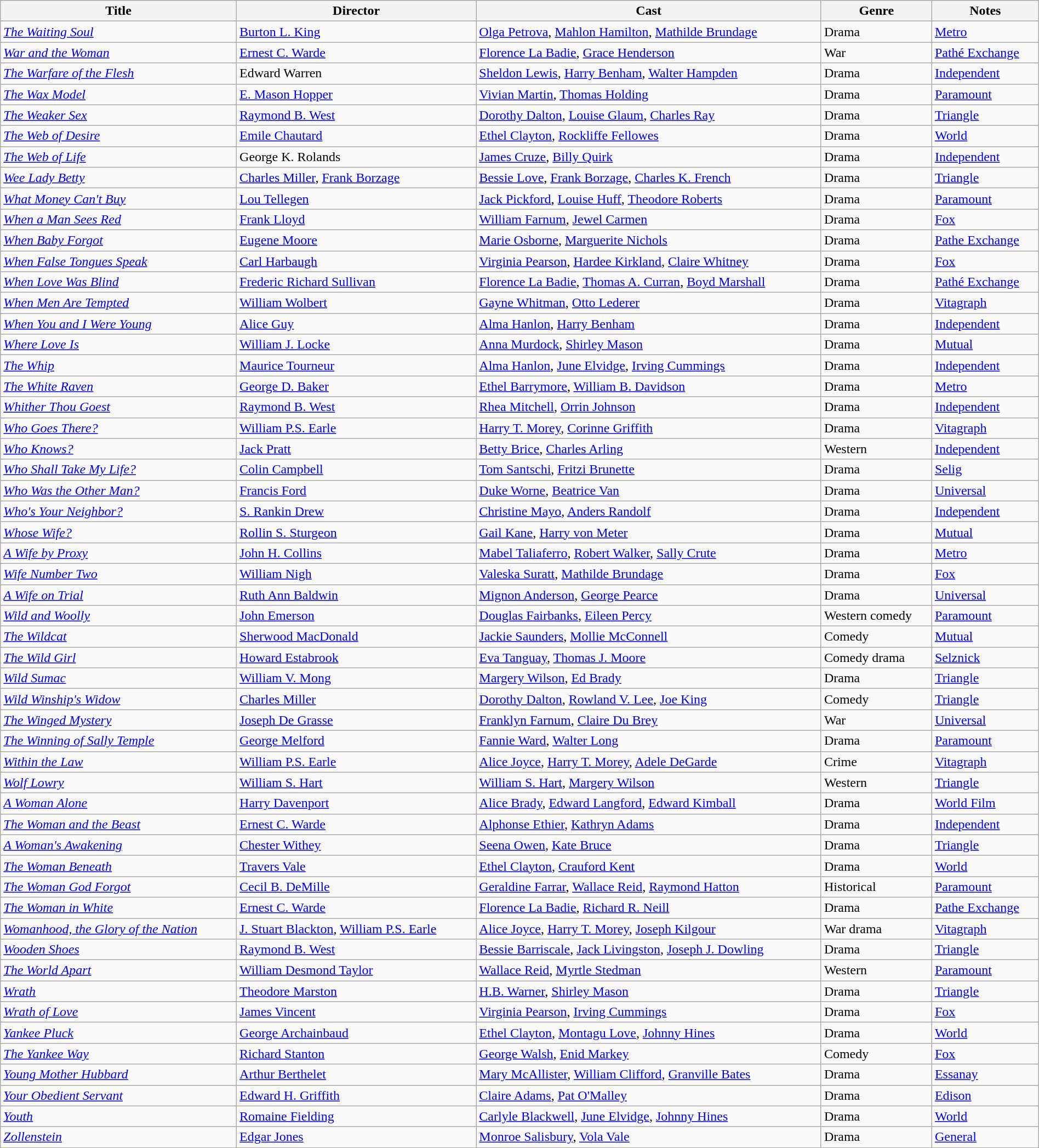<table class="wikitable" width= "100%">
<tr>
<th>Title</th>
<th>Director</th>
<th>Cast</th>
<th>Genre</th>
<th>Notes</th>
</tr>
<tr>
<td><em><a href='#'>The Waiting Soul</a></em></td>
<td><a href='#'>Burton L. King</a></td>
<td><a href='#'>Olga Petrova</a>, <a href='#'>Mahlon Hamilton</a>, <a href='#'>Mathilde Brundage</a></td>
<td>Drama</td>
<td><a href='#'>Metro</a></td>
</tr>
<tr>
<td><em><a href='#'>War and the Woman</a></em></td>
<td><a href='#'>Ernest C. Warde</a></td>
<td><a href='#'>Florence La Badie</a>, <a href='#'>Grace Henderson</a></td>
<td>War</td>
<td><a href='#'>Pathé Exchange</a></td>
</tr>
<tr>
<td><em><a href='#'>The Warfare of the Flesh</a></em></td>
<td>Edward Warren</td>
<td><a href='#'>Sheldon Lewis</a>, <a href='#'>Harry Benham</a>, <a href='#'>Walter Hampden</a></td>
<td>Drama</td>
<td><a href='#'>Independent</a></td>
</tr>
<tr>
<td><em><a href='#'>The Wax Model</a></em></td>
<td><a href='#'>E. Mason Hopper</a></td>
<td><a href='#'>Vivian Martin</a>, <a href='#'>Thomas Holding</a></td>
<td>Drama</td>
<td><a href='#'>Paramount</a></td>
</tr>
<tr>
<td><em><a href='#'>The Weaker Sex</a></em></td>
<td><a href='#'>Raymond B. West</a></td>
<td><a href='#'>Dorothy Dalton</a>, <a href='#'>Louise Glaum</a>, <a href='#'>Charles Ray</a></td>
<td>Drama</td>
<td><a href='#'>Triangle</a></td>
</tr>
<tr>
<td><em><a href='#'>The Web of Desire</a></em></td>
<td><a href='#'>Emile Chautard</a></td>
<td><a href='#'>Ethel Clayton</a>, <a href='#'>Rockliffe Fellowes</a></td>
<td>Drama</td>
<td><a href='#'>World</a></td>
</tr>
<tr>
<td><em><a href='#'>The Web of Life</a></em></td>
<td>George K. Rolands</td>
<td><a href='#'>James Cruze</a>, <a href='#'>Billy Quirk</a></td>
<td>Drama</td>
<td><a href='#'>Independent</a></td>
</tr>
<tr>
<td><em><a href='#'>Wee Lady Betty</a></em></td>
<td><a href='#'>Charles Miller</a>, <a href='#'>Frank Borzage</a></td>
<td><a href='#'>Bessie Love</a>, <a href='#'>Frank Borzage</a>, <a href='#'>Charles K. French</a></td>
<td>Drama</td>
<td><a href='#'>Triangle</a></td>
</tr>
<tr>
<td><em><a href='#'>What Money Can't Buy</a></em></td>
<td><a href='#'>Lou Tellegen</a></td>
<td><a href='#'>Jack Pickford</a>, <a href='#'>Louise Huff</a>, <a href='#'>Theodore Roberts</a></td>
<td>Drama</td>
<td><a href='#'>Paramount</a></td>
</tr>
<tr>
<td><em><a href='#'>When a Man Sees Red</a></em></td>
<td><a href='#'>Frank Lloyd</a></td>
<td><a href='#'>William Farnum</a>, <a href='#'>Jewel Carmen</a></td>
<td>Drama</td>
<td><a href='#'>Fox</a></td>
</tr>
<tr>
<td><em><a href='#'>When Baby Forgot</a></em></td>
<td><a href='#'>Eugene Moore</a></td>
<td><a href='#'>Marie Osborne</a>, <a href='#'>Marguerite Nichols</a></td>
<td>Drama</td>
<td><a href='#'>Pathe Exchange</a></td>
</tr>
<tr>
<td><em><a href='#'>When False Tongues Speak</a></em></td>
<td><a href='#'>Carl Harbaugh</a></td>
<td><a href='#'>Virginia Pearson</a>, <a href='#'>Hardee Kirkland</a>, <a href='#'>Claire Whitney</a></td>
<td>Drama</td>
<td><a href='#'>Fox</a></td>
</tr>
<tr>
<td><em><a href='#'>When Love Was Blind</a></em></td>
<td><a href='#'>Frederic Richard Sullivan</a></td>
<td><a href='#'>Florence La Badie</a>, <a href='#'>Thomas A. Curran</a>, <a href='#'>Boyd Marshall</a></td>
<td>Drama</td>
<td><a href='#'>Pathé Exchange</a></td>
</tr>
<tr>
<td><em><a href='#'>When Men Are Tempted</a></em></td>
<td><a href='#'>William Wolbert</a></td>
<td><a href='#'>Gayne Whitman</a>, <a href='#'>Otto Lederer</a></td>
<td>Drama</td>
<td><a href='#'>Vitagraph</a></td>
</tr>
<tr>
<td><em><a href='#'>When You and I Were Young</a></em></td>
<td><a href='#'>Alice Guy</a></td>
<td><a href='#'>Alma Hanlon</a>, <a href='#'>Harry Benham</a></td>
<td>Drama</td>
<td><a href='#'>Independent</a></td>
</tr>
<tr>
<td><em><a href='#'>Where Love Is</a></em></td>
<td><a href='#'>William J. Locke</a></td>
<td><a href='#'>Anna Murdock</a>, <a href='#'>Shirley Mason</a></td>
<td>Drama</td>
<td><a href='#'>Mutual</a></td>
</tr>
<tr>
<td><em><a href='#'>The Whip</a></em></td>
<td><a href='#'>Maurice Tourneur</a></td>
<td><a href='#'>Alma Hanlon</a>, <a href='#'>June Elvidge</a>, <a href='#'>Irving Cummings</a></td>
<td>Drama</td>
<td><a href='#'>Independent</a></td>
</tr>
<tr>
<td><em><a href='#'>The White Raven</a></em></td>
<td><a href='#'>George D. Baker</a></td>
<td><a href='#'>Ethel Barrymore</a>, <a href='#'>William B. Davidson</a></td>
<td>Drama</td>
<td><a href='#'>Metro</a></td>
</tr>
<tr>
<td><em><a href='#'>Whither Thou Goest</a></em></td>
<td><a href='#'>Raymond B. West</a></td>
<td><a href='#'>Rhea Mitchell</a>, <a href='#'>Orrin Johnson</a></td>
<td>Drama</td>
<td><a href='#'>Independent</a></td>
</tr>
<tr>
<td><em><a href='#'>Who Goes There?</a></em></td>
<td><a href='#'>William P.S. Earle</a></td>
<td><a href='#'>Harry T. Morey</a>, <a href='#'>Corinne Griffith</a></td>
<td>Drama</td>
<td><a href='#'>Vitagraph</a></td>
</tr>
<tr>
<td><em><a href='#'>Who Knows?</a></em></td>
<td><a href='#'>Jack Pratt</a></td>
<td><a href='#'>Betty Brice</a>, <a href='#'>Charles Arling</a></td>
<td>Western</td>
<td><a href='#'>Independent</a></td>
</tr>
<tr>
<td><em><a href='#'>Who Shall Take My Life?</a></em></td>
<td><a href='#'>Colin Campbell</a></td>
<td><a href='#'>Tom Santschi</a>, <a href='#'>Fritzi Brunette</a></td>
<td>Drama</td>
<td><a href='#'>Selig</a></td>
</tr>
<tr>
<td><em><a href='#'>Who Was the Other Man?</a></em></td>
<td><a href='#'>Francis Ford</a></td>
<td><a href='#'>Duke Worne</a>, <a href='#'>Beatrice Van</a></td>
<td>Drama</td>
<td><a href='#'>Universal</a></td>
</tr>
<tr>
<td><em><a href='#'>Who's Your Neighbor?</a></em></td>
<td><a href='#'>S. Rankin Drew</a></td>
<td><a href='#'>Christine Mayo</a>, <a href='#'>Anders Randolf</a></td>
<td>Drama</td>
<td><a href='#'>Independent</a></td>
</tr>
<tr>
<td><em><a href='#'>Whose Wife?</a></em></td>
<td><a href='#'>Rollin S. Sturgeon</a></td>
<td><a href='#'>Gail Kane</a>, <a href='#'>Harry von Meter</a></td>
<td>Drama</td>
<td><a href='#'>Mutual</a></td>
</tr>
<tr>
<td><em><a href='#'>A Wife by Proxy</a></em></td>
<td><a href='#'>John H. Collins</a></td>
<td><a href='#'>Mabel Taliaferro</a>, <a href='#'>Robert Walker</a>, <a href='#'>Sally Crute</a></td>
<td>Drama</td>
<td><a href='#'>Metro</a></td>
</tr>
<tr>
<td><em><a href='#'>Wife Number Two</a></em></td>
<td><a href='#'>William Nigh</a></td>
<td><a href='#'>Valeska Suratt</a>, <a href='#'>Mathilde Brundage</a></td>
<td>Drama</td>
<td><a href='#'>Fox</a></td>
</tr>
<tr>
<td><em><a href='#'>A Wife on Trial</a></em></td>
<td><a href='#'>Ruth Ann Baldwin</a></td>
<td><a href='#'>Mignon Anderson</a>, <a href='#'>George Pearce</a></td>
<td>Drama</td>
<td><a href='#'>Universal</a></td>
</tr>
<tr>
<td><em><a href='#'>Wild and Woolly</a></em></td>
<td><a href='#'>John Emerson</a></td>
<td><a href='#'>Douglas Fairbanks</a>, <a href='#'>Eileen Percy</a></td>
<td>Western comedy</td>
<td><a href='#'>Paramount</a></td>
</tr>
<tr>
<td><em><a href='#'>The Wildcat</a></em></td>
<td><a href='#'>Sherwood MacDonald</a></td>
<td><a href='#'>Jackie Saunders</a>, <a href='#'>Mollie McConnell</a></td>
<td>Comedy</td>
<td><a href='#'>Mutual</a></td>
</tr>
<tr>
<td><em><a href='#'>The Wild Girl</a></em></td>
<td><a href='#'>Howard Estabrook</a></td>
<td><a href='#'>Eva Tanguay</a>, <a href='#'>Thomas J. Moore</a></td>
<td>Comedy drama</td>
<td><a href='#'>Selznick</a></td>
</tr>
<tr>
<td><em><a href='#'>Wild Sumac</a></em></td>
<td><a href='#'>William V. Mong</a></td>
<td><a href='#'>Margery Wilson</a>, <a href='#'>Ed Brady</a></td>
<td>Drama</td>
<td><a href='#'>Triangle</a></td>
</tr>
<tr>
<td><em><a href='#'>Wild Winship's Widow</a></em></td>
<td><a href='#'>Charles Miller</a></td>
<td><a href='#'>Dorothy Dalton</a>, <a href='#'>Rowland V. Lee</a>, <a href='#'>Joe King</a></td>
<td>Comedy</td>
<td><a href='#'>Triangle</a></td>
</tr>
<tr>
<td><em><a href='#'>The Winged Mystery</a></em></td>
<td><a href='#'>Joseph De Grasse</a></td>
<td><a href='#'>Franklyn Farnum</a>, <a href='#'>Claire Du Brey</a></td>
<td>War</td>
<td><a href='#'>Universal</a></td>
</tr>
<tr>
<td><em><a href='#'>The Winning of Sally Temple</a></em></td>
<td><a href='#'>George Melford</a></td>
<td><a href='#'>Fannie Ward</a>, <a href='#'>Walter Long</a></td>
<td>Drama</td>
<td><a href='#'>Paramount</a></td>
</tr>
<tr>
<td><em><a href='#'>Within the Law</a></em></td>
<td><a href='#'>William P.S. Earle</a></td>
<td><a href='#'>Alice Joyce</a>, <a href='#'>Harry T. Morey</a>, <a href='#'>Adele DeGarde</a></td>
<td>Crime</td>
<td><a href='#'>Vitagraph</a></td>
</tr>
<tr>
<td><em><a href='#'>Wolf Lowry</a></em></td>
<td><a href='#'>William S. Hart</a></td>
<td><a href='#'>William S. Hart</a>, <a href='#'>Margery Wilson</a></td>
<td>Western</td>
<td><a href='#'>Triangle</a></td>
</tr>
<tr>
<td><em><a href='#'>A Woman Alone</a></em></td>
<td><a href='#'>Harry Davenport</a></td>
<td><a href='#'>Alice Brady</a>, <a href='#'>Edward Langford</a>, <a href='#'>Edward Kimball</a></td>
<td>Drama</td>
<td><a href='#'>World Film</a></td>
</tr>
<tr>
<td><em><a href='#'>The Woman and the Beast</a></em></td>
<td><a href='#'>Ernest C. Warde</a></td>
<td><a href='#'>Alphonse Ethier</a>, <a href='#'>Kathryn Adams</a></td>
<td>Drama</td>
<td><a href='#'>Independent</a></td>
</tr>
<tr>
<td><em><a href='#'>A Woman's Awakening</a></em></td>
<td><a href='#'>Chester Withey</a></td>
<td><a href='#'>Seena Owen</a>, <a href='#'>Kate Bruce</a></td>
<td>Drama</td>
<td><a href='#'>Triangle</a></td>
</tr>
<tr>
<td><em><a href='#'>The Woman Beneath</a></em></td>
<td><a href='#'>Travers Vale</a></td>
<td><a href='#'>Ethel Clayton</a>, <a href='#'>Crauford Kent</a></td>
<td>Drama</td>
<td><a href='#'>World</a></td>
</tr>
<tr>
<td><em><a href='#'>The Woman God Forgot</a></em></td>
<td><a href='#'>Cecil B. DeMille</a></td>
<td><a href='#'>Geraldine Farrar</a>, <a href='#'>Wallace Reid</a>, <a href='#'>Raymond Hatton</a></td>
<td>Historical</td>
<td><a href='#'>Paramount</a></td>
</tr>
<tr>
<td><em><a href='#'>The Woman in White</a></em></td>
<td><a href='#'>Ernest C. Warde</a></td>
<td><a href='#'>Florence La Badie</a>, <a href='#'>Richard R. Neill</a></td>
<td>Drama</td>
<td><a href='#'>Pathe Exchange</a></td>
</tr>
<tr>
<td><em><a href='#'>Womanhood, the Glory of the Nation</a></em></td>
<td><a href='#'>J. Stuart Blackton</a>, <a href='#'>William P.S. Earle</a></td>
<td><a href='#'>Alice Joyce</a>, <a href='#'>Harry T. Morey</a>, <a href='#'>Joseph Kilgour</a></td>
<td>War drama</td>
<td><a href='#'>Vitagraph</a></td>
</tr>
<tr>
<td><em><a href='#'>Wooden Shoes</a></em></td>
<td><a href='#'>Raymond B. West</a></td>
<td><a href='#'>Bessie Barriscale</a>, <a href='#'>Jack Livingston</a>, <a href='#'>Joseph J. Dowling</a></td>
<td>Drama</td>
<td><a href='#'>Triangle</a></td>
</tr>
<tr>
<td><em><a href='#'>The World Apart</a></em></td>
<td><a href='#'>William Desmond Taylor</a></td>
<td><a href='#'>Wallace Reid</a>, <a href='#'>Myrtle Stedman</a></td>
<td>Western</td>
<td><a href='#'>Paramount</a></td>
</tr>
<tr>
<td><em><a href='#'>Wrath</a></em></td>
<td><a href='#'>Theodore Marston</a></td>
<td><a href='#'>H.B. Warner</a>, <a href='#'>Shirley Mason</a></td>
<td>Drama</td>
<td><a href='#'>Triangle</a></td>
</tr>
<tr>
<td><em><a href='#'>Wrath of Love</a></em></td>
<td><a href='#'>James Vincent</a></td>
<td><a href='#'>Virginia Pearson</a>, <a href='#'>Irving Cummings</a></td>
<td>Drama</td>
<td><a href='#'>Fox</a></td>
</tr>
<tr>
<td><em><a href='#'>Yankee Pluck</a></em></td>
<td><a href='#'>George Archainbaud</a></td>
<td><a href='#'>Ethel Clayton</a>, <a href='#'>Montagu Love</a>, <a href='#'>Johnny Hines</a></td>
<td>Drama</td>
<td><a href='#'>World</a></td>
</tr>
<tr>
<td><em><a href='#'>The Yankee Way</a></em></td>
<td><a href='#'>Richard Stanton</a></td>
<td><a href='#'>George Walsh</a>, <a href='#'>Enid Markey</a></td>
<td>Comedy</td>
<td><a href='#'>Fox</a></td>
</tr>
<tr>
<td><em><a href='#'>Young Mother Hubbard</a></em></td>
<td><a href='#'>Arthur Berthelet</a></td>
<td><a href='#'>Mary McAllister</a>, <a href='#'>William Clifford</a>, <a href='#'>Granville Bates</a></td>
<td>Drama</td>
<td><a href='#'>Essanay</a></td>
</tr>
<tr>
<td><em><a href='#'>Your Obedient Servant</a></em></td>
<td><a href='#'>Edward H. Griffith</a></td>
<td><a href='#'>Claire Adams</a>, <a href='#'>Pat O'Malley</a></td>
<td>Drama</td>
<td><a href='#'>Edison</a></td>
</tr>
<tr>
<td><em><a href='#'>Youth</a></em></td>
<td><a href='#'>Romaine Fielding</a></td>
<td><a href='#'>Carlyle Blackwell</a>, <a href='#'>June Elvidge</a>, <a href='#'>Johnny Hines</a></td>
<td>Drama</td>
<td><a href='#'>World</a></td>
</tr>
<tr>
<td><em><a href='#'>Zollenstein</a></em></td>
<td><a href='#'>Edgar Jones</a></td>
<td><a href='#'>Monroe Salisbury</a>, <a href='#'>Vola Vale</a></td>
<td>Drama</td>
<td><a href='#'>General</a></td>
</tr>
</table>
